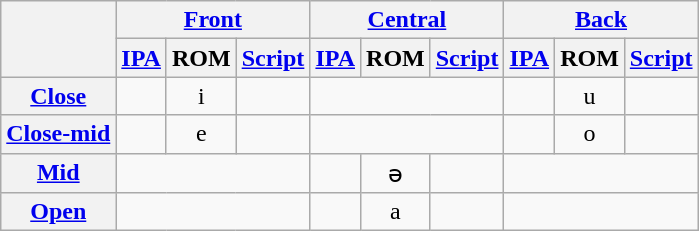<table class="wikitable">
<tr>
<th rowspan=2></th>
<th colspan=3><a href='#'>Front</a></th>
<th colspan=3><a href='#'>Central</a></th>
<th colspan=3><a href='#'>Back</a></th>
</tr>
<tr>
<th><a href='#'>IPA</a></th>
<th>ROM</th>
<th><a href='#'>Script</a></th>
<th><a href='#'>IPA</a></th>
<th>ROM</th>
<th><a href='#'>Script</a></th>
<th><a href='#'>IPA</a></th>
<th>ROM</th>
<th><a href='#'>Script</a></th>
</tr>
<tr style="text-align:center">
<th rowspan=1><a href='#'>Close</a></th>
<td></td>
<td>i</td>
<td></td>
<td colspan=3></td>
<td></td>
<td>u</td>
<td></td>
</tr>
<tr style="text-align:center">
<th><a href='#'>Close-mid</a></th>
<td></td>
<td>e</td>
<td></td>
<td colspan=3></td>
<td></td>
<td>o</td>
<td></td>
</tr>
<tr style="text-align:center">
<th><a href='#'>Mid</a></th>
<td colspan=3></td>
<td></td>
<td>ə</td>
<td></td>
<td colspan=3></td>
</tr>
<tr style="text-align:center">
<th><a href='#'>Open</a></th>
<td colspan=3></td>
<td></td>
<td>a</td>
<td></td>
<td colspan=3></td>
</tr>
</table>
